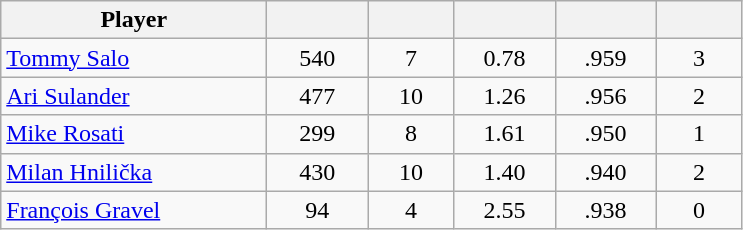<table class="wikitable sortable" style="text-align:center;">
<tr>
<th style="width:170px;">Player</th>
<th style="width:60px;"></th>
<th style="width:50px;"></th>
<th style="width:60px;"></th>
<th style="width:60px;"></th>
<th style="width:50px;"></th>
</tr>
<tr>
<td style="text-align:left;"> <a href='#'>Tommy Salo</a></td>
<td>540</td>
<td>7</td>
<td>0.78</td>
<td>.959</td>
<td>3</td>
</tr>
<tr>
<td style="text-align:left;"> <a href='#'>Ari Sulander</a></td>
<td>477</td>
<td>10</td>
<td>1.26</td>
<td>.956</td>
<td>2</td>
</tr>
<tr>
<td style="text-align:left;"> <a href='#'>Mike Rosati</a></td>
<td>299</td>
<td>8</td>
<td>1.61</td>
<td>.950</td>
<td>1</td>
</tr>
<tr>
<td style="text-align:left;"> <a href='#'>Milan Hnilička</a></td>
<td>430</td>
<td>10</td>
<td>1.40</td>
<td>.940</td>
<td>2</td>
</tr>
<tr>
<td style="text-align:left;"> <a href='#'>François Gravel</a></td>
<td>94</td>
<td>4</td>
<td>2.55</td>
<td>.938</td>
<td>0</td>
</tr>
</table>
